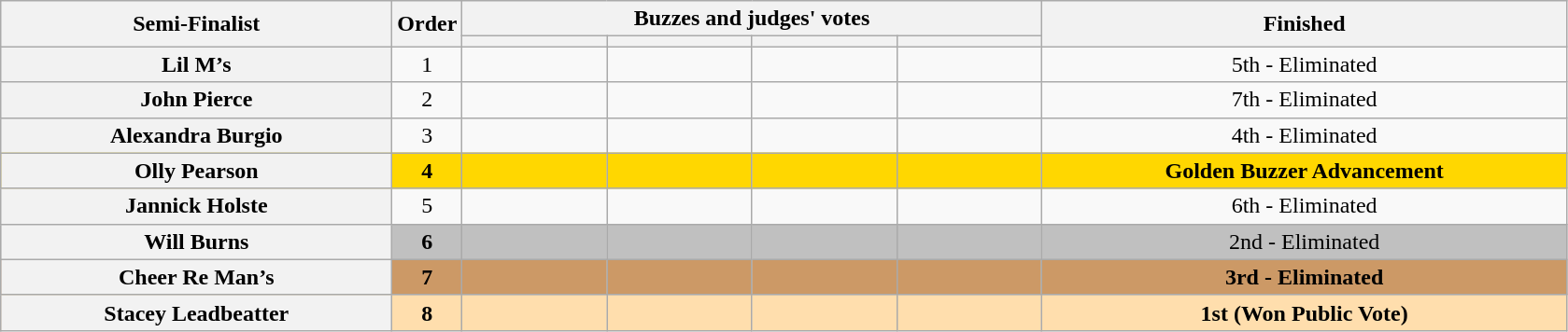<table class="wikitable plainrowheaders sortable" style="text-align:center;">
<tr>
<th scope="col" rowspan="2" class="unsortable" style="width:17em;">Semi-Finalist</th>
<th scope="col" rowspan="2" style="width:1em;">Order</th>
<th scope="col" colspan="4" class="unsortable" style="width:24em;">Buzzes and judges' votes</th>
<th scope="col" rowspan="2" style="width:23em;">Finished</th>
</tr>
<tr>
<th scope="col" class="unsortable" style="width:6em;"></th>
<th scope="col" class="unsortable" style="width:6em;"></th>
<th scope="col" class="unsortable" style="width:6em;"></th>
<th scope="col" class="unsortable" style="width:6em;"></th>
</tr>
<tr>
<th scope="row">Lil M’s</th>
<td>1</td>
<td style="text-align:center;"></td>
<td style="text-align:center;"></td>
<td style="text-align:center;"></td>
<td style="text-align:center;"></td>
<td>5th - Eliminated</td>
</tr>
<tr>
<th scope="row">John Pierce</th>
<td>2</td>
<td style="text-align:center;"></td>
<td style="text-align:center;"></td>
<td style="text-align:center;"></td>
<td style="text-align:center;"></td>
<td>7th - Eliminated</td>
</tr>
<tr>
<th scope="row">Alexandra Burgio</th>
<td>3</td>
<td style="text-align:center;"></td>
<td style="text-align:center;"></td>
<td style="text-align:center;"></td>
<td style="text-align:center;"></td>
<td>4th - Eliminated</td>
</tr>
<tr bgcolor=gold>
<th scope="row"><strong>Olly Pearson</strong></th>
<td><strong>4</strong></td>
<td style="text-align:center;"></td>
<td style="text-align:center;"></td>
<td style="text-align:center;"></td>
<td style="text-align:center;"></td>
<td><strong>Golden Buzzer Advancement</strong></td>
</tr>
<tr>
<th scope="row">Jannick Holste</th>
<td>5</td>
<td style="text-align:center;"></td>
<td style="text-align:center;"></td>
<td style="text-align:center;"></td>
<td style="text-align:center;"></td>
<td>6th - Eliminated</td>
</tr>
<tr bgcolor=silver>
<th scope="row"><strong>Will Burns</strong></th>
<td><strong>6</strong></td>
<td style="text-align:center;"></td>
<td style="text-align:center;"></td>
<td style="text-align:center;"></td>
<td style="text-align:center;"></td>
<td>2nd - Eliminated</td>
</tr>
<tr bgcolor=#c96>
<th scope="row"><strong>Cheer Re Man’s</strong></th>
<td><strong>7</strong></td>
<td style="text-align:center;"></td>
<td style="text-align:center;"></td>
<td style="text-align:center;"></td>
<td style="text-align:center;"></td>
<td><strong>3rd - Eliminated</strong></td>
</tr>
<tr bgcolor="navajowhite">
<th scope="row"><strong>Stacey Leadbeatter</strong></th>
<td><strong>8</strong></td>
<td style="text-align:center;"></td>
<td style="text-align:center;"></td>
<td style="text-align:center;"></td>
<td style="text-align:center;"></td>
<td><strong>1st (Won Public Vote)</strong></td>
</tr>
</table>
